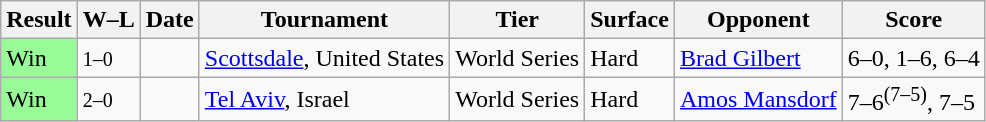<table class="sortable wikitable">
<tr>
<th>Result</th>
<th class="unsortable">W–L</th>
<th>Date</th>
<th>Tournament</th>
<th>Tier</th>
<th>Surface</th>
<th>Opponent</th>
<th class="unsortable">Score</th>
</tr>
<tr>
<td style="background:#98fb98;">Win</td>
<td><small>1–0</small></td>
<td><a href='#'></a></td>
<td><a href='#'>Scottsdale</a>, United States</td>
<td>World Series</td>
<td>Hard</td>
<td> <a href='#'>Brad Gilbert</a></td>
<td>6–0, 1–6, 6–4</td>
</tr>
<tr>
<td style="background:#98fb98;">Win</td>
<td><small>2–0</small></td>
<td><a href='#'></a></td>
<td><a href='#'>Tel Aviv</a>, Israel</td>
<td>World Series</td>
<td>Hard</td>
<td> <a href='#'>Amos Mansdorf</a></td>
<td>7–6<sup>(7–5)</sup>, 7–5</td>
</tr>
</table>
